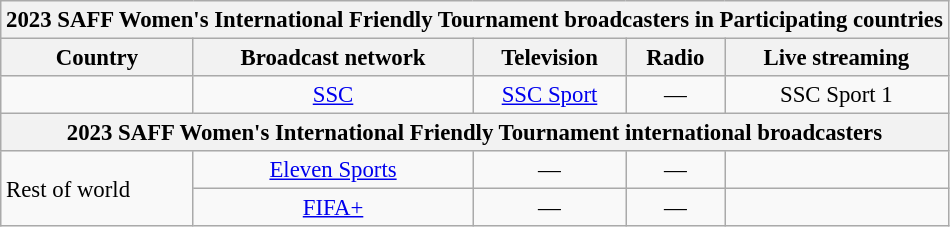<table class="wikitable" style="font-size:95%; text-align:center;">
<tr>
<th colspan="5">2023 SAFF Women's International Friendly Tournament broadcasters in Participating countries</th>
</tr>
<tr>
<th>Country</th>
<th>Broadcast network</th>
<th>Television</th>
<th>Radio</th>
<th>Live streaming</th>
</tr>
<tr>
<td align="left"></td>
<td><a href='#'>SSC</a></td>
<td><a href='#'>SSC Sport</a></td>
<td>—</td>
<td>SSC Sport 1</td>
</tr>
<tr>
<th colspan="5">2023 SAFF Women's International Friendly Tournament international broadcasters</th>
</tr>
<tr>
<td style="text-align:left" rowspan=2>Rest of world</td>
<td><a href='#'>Eleven Sports</a></td>
<td>—</td>
<td>—</td>
<td></td>
</tr>
<tr>
<td><a href='#'>FIFA+</a></td>
<td>—</td>
<td>—</td>
<td></td>
</tr>
</table>
